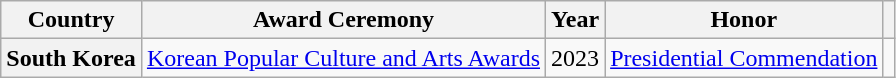<table class="wikitable plainrowheaders sortable">
<tr>
<th scope="col">Country</th>
<th scope="col">Award Ceremony</th>
<th scope="col">Year</th>
<th scope="col">Honor</th>
<th class="unsortable" scope="col"></th>
</tr>
<tr>
<th rowspan="1" scope="row">South Korea</th>
<td><a href='#'>Korean Popular Culture and Arts Awards</a></td>
<td>2023</td>
<td><a href='#'>Presidential Commendation</a></td>
<td style="text-align:center"></td>
</tr>
</table>
